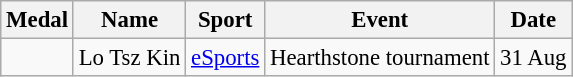<table class="wikitable sortable" style="font-size:95%">
<tr>
<th>Medal</th>
<th>Name</th>
<th>Sport</th>
<th>Event</th>
<th>Date</th>
</tr>
<tr>
<td></td>
<td>Lo Tsz Kin</td>
<td><a href='#'>eSports</a></td>
<td>Hearthstone tournament</td>
<td>31 Aug</td>
</tr>
</table>
